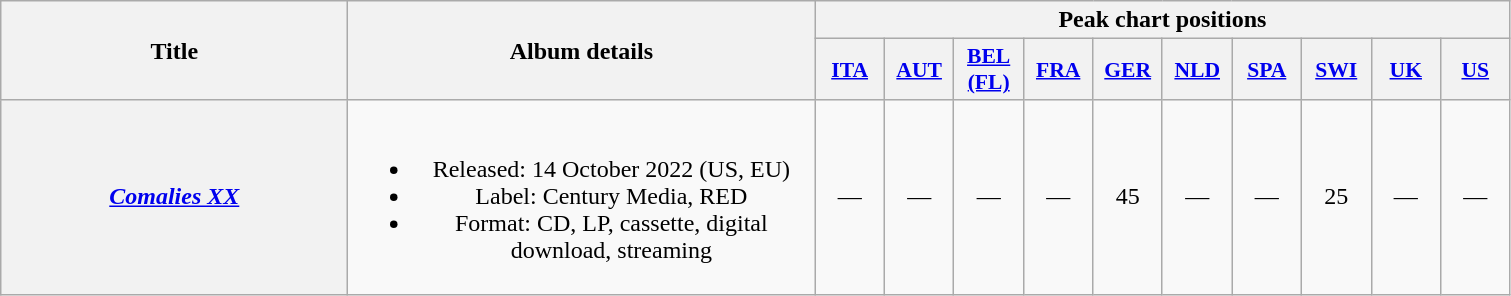<table class="wikitable plainrowheaders" style="text-align:center;">
<tr>
<th scope="col" rowspan="2" style="width:14em;">Title</th>
<th scope="col" rowspan="2" style="width:19em;">Album details</th>
<th scope="col" colspan="10">Peak chart positions</th>
</tr>
<tr>
<th scope="col" style="width:2.75em;font-size:90%;"><a href='#'>ITA</a><br></th>
<th scope="col" style="width:2.75em;font-size:90%;"><a href='#'>AUT</a><br></th>
<th scope="col" style="width:2.75em;font-size:90%;"><a href='#'>BEL<br>(FL)</a><br></th>
<th scope="col" style="width:2.75em;font-size:90%;"><a href='#'>FRA</a><br></th>
<th scope="col" style="width:2.75em;font-size:90%;"><a href='#'>GER</a><br></th>
<th scope="col" style="width:2.75em;font-size:90%;"><a href='#'>NLD</a><br></th>
<th scope="col" style="width:2.75em;font-size:90%;"><a href='#'>SPA</a><br></th>
<th scope="col" style="width:2.75em;font-size:90%;"><a href='#'>SWI</a><br></th>
<th scope="col" style="width:2.75em;font-size:90%;"><a href='#'>UK</a><br></th>
<th scope="col" style="width:2.75em;font-size:90%;"><a href='#'>US</a><br></th>
</tr>
<tr>
<th scope="row"><em><a href='#'>Comalies XX</a></em></th>
<td><br><ul><li>Released: 14 October 2022 <span>(US, EU)</span></li><li>Label: Century Media, RED</li><li>Format: CD, LP, cassette, digital download, streaming</li></ul></td>
<td>—</td>
<td>—</td>
<td>—</td>
<td>—</td>
<td>45</td>
<td>—</td>
<td>—</td>
<td>25</td>
<td>—</td>
<td>—</td>
</tr>
</table>
